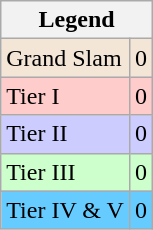<table class="wikitable sortable mw-collapsible mw-collapsed">
<tr>
<th colspan=2>Legend</th>
</tr>
<tr style="background:#f3e6d7;">
<td>Grand Slam</td>
<td align="center">0</td>
</tr>
<tr style="background:#fcc;">
<td>Tier I</td>
<td align="center">0</td>
</tr>
<tr style="background:#ccf;"">
<td>Tier II</td>
<td align="center">0</td>
</tr>
<tr style="background:#cfc;">
<td>Tier III</td>
<td align="center">0</td>
</tr>
<tr style="background:#6cf;">
<td>Tier IV & V</td>
<td align="center">0</td>
</tr>
</table>
